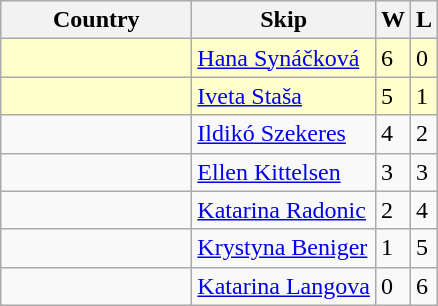<table class="wikitable">
<tr>
<th bgcolor="#efefef" width="120">Country</th>
<th bgcolor="#efefef">Skip</th>
<th bgcolor="#efefef">W</th>
<th bgcolor="#efefef">L</th>
</tr>
<tr bgcolor="#ffffcc">
<td></td>
<td><a href='#'>Hana Synáčková</a></td>
<td>6</td>
<td>0</td>
</tr>
<tr bgcolor="#ffffcc">
<td></td>
<td><a href='#'>Iveta Staša</a></td>
<td>5</td>
<td>1</td>
</tr>
<tr>
<td></td>
<td><a href='#'>Ildikó Szekeres</a></td>
<td>4</td>
<td>2</td>
</tr>
<tr>
<td></td>
<td><a href='#'>Ellen Kittelsen</a></td>
<td>3</td>
<td>3</td>
</tr>
<tr>
<td></td>
<td><a href='#'>Katarina Radonic</a></td>
<td>2</td>
<td>4</td>
</tr>
<tr>
<td></td>
<td><a href='#'>Krystyna Beniger</a></td>
<td>1</td>
<td>5</td>
</tr>
<tr>
<td></td>
<td><a href='#'>Katarina Langova</a></td>
<td>0</td>
<td>6</td>
</tr>
</table>
